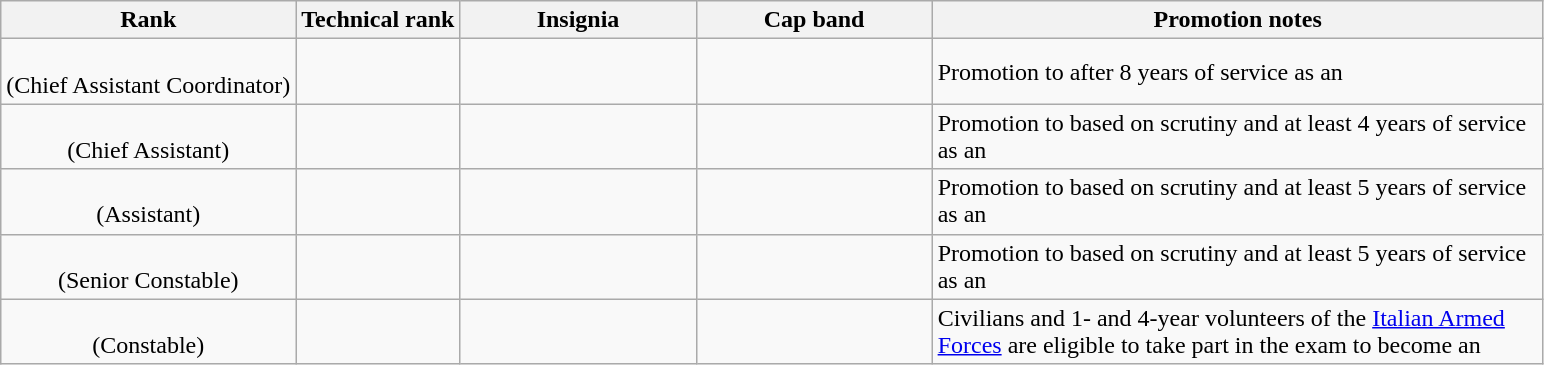<table class="wikitable" style="text-align:center;">
<tr>
<th>Rank</th>
<th>Technical rank</th>
<th width="150px">Insignia</th>
<th width="150px">Cap band</th>
<th width="400px">Promotion notes</th>
</tr>
<tr>
<td><br>(Chief Assistant Coordinator)</td>
<td></td>
<td></td>
<td></td>
<td style="text-align:left;">Promotion to  after 8 years of service as an </td>
</tr>
<tr>
<td><br>(Chief Assistant)</td>
<td></td>
<td></td>
<td></td>
<td style="text-align:left;">Promotion to  based on scrutiny and at least 4 years of service as an </td>
</tr>
<tr>
<td><br>(Assistant)</td>
<td></td>
<td></td>
<td></td>
<td style="text-align:left;">Promotion to  based on scrutiny and at least 5 years of service as an </td>
</tr>
<tr>
<td><br>(Senior Constable)</td>
<td></td>
<td></td>
<td></td>
<td style="text-align:left;">Promotion to  based on scrutiny and at least 5 years of service as an </td>
</tr>
<tr>
<td><br>(Constable)</td>
<td></td>
<td></td>
<td></td>
<td style="text-align:left;">Civilians and 1- and 4-year volunteers of the <a href='#'>Italian Armed Forces</a> are eligible to take part in the exam to become an </td>
</tr>
</table>
